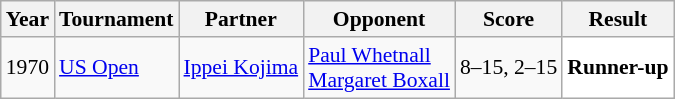<table class="sortable wikitable" style="font-size: 90%;">
<tr>
<th>Year</th>
<th>Tournament</th>
<th>Partner</th>
<th>Opponent</th>
<th>Score</th>
<th>Result</th>
</tr>
<tr>
<td align="center">1970</td>
<td><a href='#'>US Open</a></td>
<td> <a href='#'>Ippei Kojima</a></td>
<td> <a href='#'>Paul Whetnall</a><br> <a href='#'>Margaret Boxall</a></td>
<td>8–15, 2–15</td>
<td style="text-align:left; background:white"> <strong>Runner-up</strong></td>
</tr>
</table>
